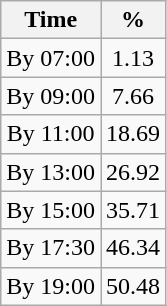<table class=wikitable style=text-align:center>
<tr>
<th>Time</th>
<th>%</th>
</tr>
<tr>
<td>By 07:00</td>
<td>1.13</td>
</tr>
<tr>
<td>By 09:00</td>
<td>7.66</td>
</tr>
<tr>
<td>By 11:00</td>
<td>18.69</td>
</tr>
<tr>
<td>By 13:00</td>
<td>26.92</td>
</tr>
<tr>
<td>By 15:00</td>
<td>35.71</td>
</tr>
<tr>
<td>By 17:30</td>
<td>46.34</td>
</tr>
<tr>
<td>By 19:00</td>
<td>50.48</td>
</tr>
</table>
